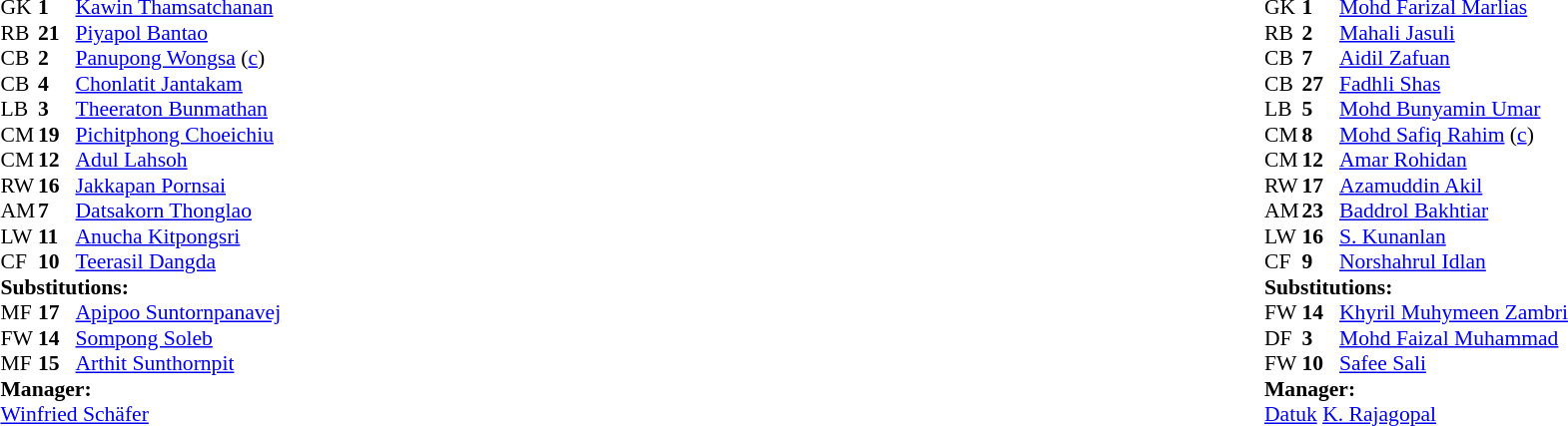<table width="100%">
<tr>
<td valign="top" width="40%"><br><table style="font-size:90%;" cellspacing="0" cellpadding="0">
<tr>
<th width="25"></th>
<th width="25"></th>
</tr>
<tr>
<td>GK</td>
<td><strong>1</strong></td>
<td><a href='#'>Kawin Thamsatchanan</a></td>
</tr>
<tr>
<td>RB</td>
<td><strong>21</strong></td>
<td><a href='#'>Piyapol Bantao</a></td>
</tr>
<tr>
<td>CB</td>
<td><strong>2</strong></td>
<td><a href='#'>Panupong Wongsa</a> (<a href='#'>c</a>)</td>
</tr>
<tr>
<td>CB</td>
<td><strong>4</strong></td>
<td><a href='#'>Chonlatit Jantakam</a></td>
</tr>
<tr>
<td>LB</td>
<td><strong>3</strong></td>
<td><a href='#'>Theeraton Bunmathan</a></td>
<td></td>
<td></td>
</tr>
<tr>
<td>CM</td>
<td><strong>19</strong></td>
<td><a href='#'>Pichitphong Choeichiu</a></td>
<td></td>
<td></td>
</tr>
<tr>
<td>CM</td>
<td><strong>12</strong></td>
<td><a href='#'>Adul Lahsoh</a></td>
</tr>
<tr>
<td>RW</td>
<td><strong>16</strong></td>
<td><a href='#'>Jakkapan Pornsai</a></td>
<td></td>
<td></td>
</tr>
<tr>
<td>AM</td>
<td><strong>7</strong></td>
<td><a href='#'>Datsakorn Thonglao</a></td>
<td></td>
</tr>
<tr>
<td>LW</td>
<td><strong>11</strong></td>
<td><a href='#'>Anucha Kitpongsri</a></td>
</tr>
<tr>
<td>CF</td>
<td><strong>10</strong></td>
<td><a href='#'>Teerasil Dangda</a></td>
</tr>
<tr>
<td colspan=3><strong>Substitutions:</strong></td>
</tr>
<tr>
<td>MF</td>
<td><strong>17</strong></td>
<td><a href='#'>Apipoo Suntornpanavej</a></td>
<td></td>
<td></td>
</tr>
<tr>
<td>FW</td>
<td><strong>14</strong></td>
<td><a href='#'>Sompong Soleb</a></td>
<td></td>
<td></td>
</tr>
<tr>
<td>MF</td>
<td><strong>15</strong></td>
<td><a href='#'>Arthit Sunthornpit</a></td>
<td></td>
<td></td>
</tr>
<tr>
<td colspan=3><strong>Manager:</strong></td>
</tr>
<tr>
<td colspan=4> <a href='#'>Winfried Schäfer</a></td>
</tr>
</table>
</td>
<td valign="top"></td>
<td valign="top" width="50%"><br><table style="font-size:90%;" cellspacing="0" cellpadding="0" align="center">
<tr>
<th width=25></th>
<th width=25></th>
</tr>
<tr>
<td>GK</td>
<td><strong>1</strong></td>
<td><a href='#'>Mohd Farizal Marlias</a></td>
</tr>
<tr>
<td>RB</td>
<td><strong>2</strong></td>
<td><a href='#'>Mahali Jasuli</a></td>
<td></td>
</tr>
<tr>
<td>CB</td>
<td><strong>7</strong></td>
<td><a href='#'>Aidil Zafuan</a></td>
</tr>
<tr>
<td>CB</td>
<td><strong>27</strong></td>
<td><a href='#'>Fadhli Shas</a></td>
<td></td>
</tr>
<tr>
<td>LB</td>
<td><strong>5</strong></td>
<td><a href='#'>Mohd Bunyamin Umar</a></td>
</tr>
<tr>
<td>CM</td>
<td><strong>8</strong></td>
<td><a href='#'>Mohd Safiq Rahim</a> (<a href='#'>c</a>)</td>
</tr>
<tr>
<td>CM</td>
<td><strong>12</strong></td>
<td><a href='#'>Amar Rohidan</a></td>
<td></td>
<td></td>
</tr>
<tr>
<td>RW</td>
<td><strong>17</strong></td>
<td><a href='#'>Azamuddin Akil</a></td>
</tr>
<tr>
<td>AM</td>
<td><strong>23</strong></td>
<td><a href='#'>Baddrol Bakhtiar</a></td>
<td></td>
<td></td>
</tr>
<tr>
<td>LW</td>
<td><strong>16</strong></td>
<td><a href='#'>S. Kunanlan</a></td>
<td></td>
<td></td>
</tr>
<tr>
<td>CF</td>
<td><strong>9</strong></td>
<td><a href='#'>Norshahrul Idlan</a></td>
</tr>
<tr>
<td colspan=3><strong>Substitutions:</strong></td>
</tr>
<tr>
<td>FW</td>
<td><strong>14</strong></td>
<td><a href='#'>Khyril Muhymeen Zambri</a></td>
<td></td>
<td></td>
</tr>
<tr>
<td>DF</td>
<td><strong>3</strong></td>
<td><a href='#'>Mohd Faizal Muhammad</a></td>
<td></td>
<td></td>
</tr>
<tr>
<td>FW</td>
<td><strong>10</strong></td>
<td><a href='#'>Safee Sali</a></td>
<td></td>
<td></td>
</tr>
<tr>
<td colspan=3><strong>Manager:</strong></td>
</tr>
<tr>
<td colspan=4> <a href='#'>Datuk</a> <a href='#'>K. Rajagopal</a></td>
</tr>
</table>
</td>
</tr>
</table>
